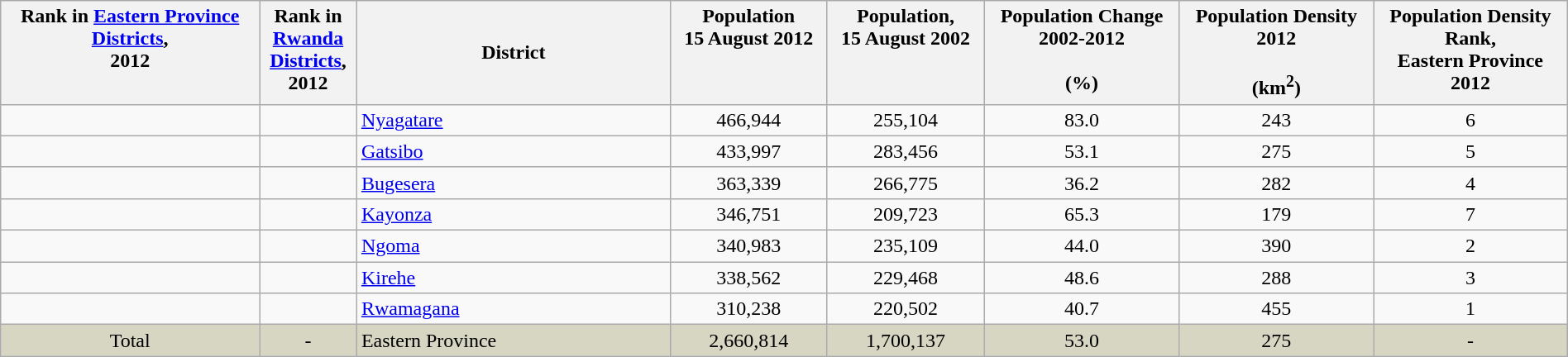<table class="wikitable sortable"  style="width:100%; text-align:center;">
<tr valign="top">
<th>Rank in <a href='#'>Eastern Province<br> Districts</a>,<br>2012<br></th>
<th>Rank in<br><a href='#'>Rwanda<br> Districts</a>,<br> 2012<br></th>
<th style="width:20%; vertical-align:middle;"><strong>District</strong><br></th>
<th valign="top">Population <br> 15 August 2012<br></th>
<th valign="top">Population,<br> 15 August 2002<br></th>
<th valign="top">Population Change <br> 2002-2012<br> <br>(%)<br></th>
<th valign="top">Population Density <br> 2012<br> <br>(km<sup>2</sup>)<br></th>
<th valign="top">Population Density <br>Rank, <br>Eastern Province<br> 2012</th>
</tr>
<tr>
<td></td>
<td></td>
<td align = left><a href='#'>Nyagatare</a></td>
<td>466,944</td>
<td>255,104</td>
<td>83.0</td>
<td>243</td>
<td>6</td>
</tr>
<tr>
<td></td>
<td></td>
<td align = left><a href='#'>Gatsibo</a></td>
<td>433,997</td>
<td>283,456</td>
<td>53.1</td>
<td>275</td>
<td>5</td>
</tr>
<tr>
<td></td>
<td></td>
<td align = left><a href='#'>Bugesera</a></td>
<td>363,339</td>
<td>266,775</td>
<td>36.2</td>
<td>282</td>
<td>4</td>
</tr>
<tr>
<td></td>
<td></td>
<td align = left><a href='#'>Kayonza</a></td>
<td>346,751</td>
<td>209,723</td>
<td>65.3</td>
<td>179</td>
<td>7</td>
</tr>
<tr>
<td></td>
<td></td>
<td align = left><a href='#'>Ngoma</a></td>
<td>340,983</td>
<td>235,109</td>
<td>44.0</td>
<td>390</td>
<td>2</td>
</tr>
<tr>
<td></td>
<td></td>
<td align = left><a href='#'>Kirehe</a></td>
<td>338,562</td>
<td>229,468</td>
<td>48.6</td>
<td>288</td>
<td>3</td>
</tr>
<tr>
<td></td>
<td></td>
<td align = left><a href='#'>Rwamagana</a></td>
<td>310,238</td>
<td>220,502</td>
<td>40.7</td>
<td>455</td>
<td>1</td>
</tr>
<tr class="sortbottom" style="background:#d6d6c3;">
<td>Total</td>
<td>-</td>
<td align = left>Eastern Province</td>
<td>2,660,814</td>
<td>1,700,137</td>
<td>53.0</td>
<td>275</td>
<td>-</td>
</tr>
</table>
